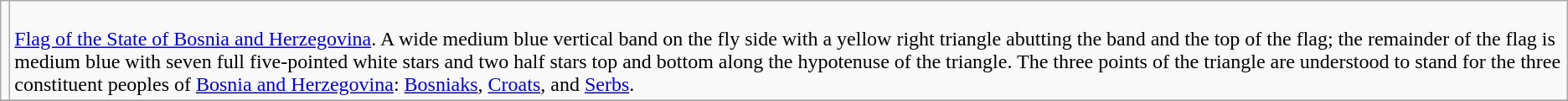<table class="wikitable">
<tr>
<td></td>
<td><br><a href='#'>Flag of the State of Bosnia and Herzegovina</a>. A wide medium blue vertical band on the fly side with a yellow right triangle abutting the band and the top of the flag; the remainder of the flag is medium blue with seven full five-pointed white stars and two half stars top and bottom along the hypotenuse of the triangle. The three points of the triangle are understood to stand for the three constituent peoples of <a href='#'>Bosnia and Herzegovina</a>: <a href='#'>Bosniaks</a>, <a href='#'>Croats</a>, and <a href='#'>Serbs</a>.</td>
</tr>
<tr>
</tr>
</table>
